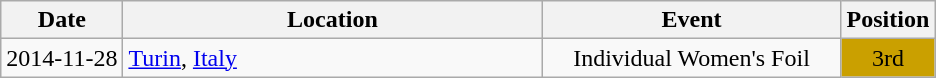<table class="wikitable" style="text-align:center;">
<tr>
<th>Date</th>
<th style="width:17em">Location</th>
<th style="width:12em">Event</th>
<th>Position</th>
</tr>
<tr>
<td>2014-11-28</td>
<td rowspan="1" align="left"> <a href='#'>Turin</a>, <a href='#'>Italy</a></td>
<td>Individual Women's Foil</td>
<td bgcolor="caramel">3rd</td>
</tr>
</table>
